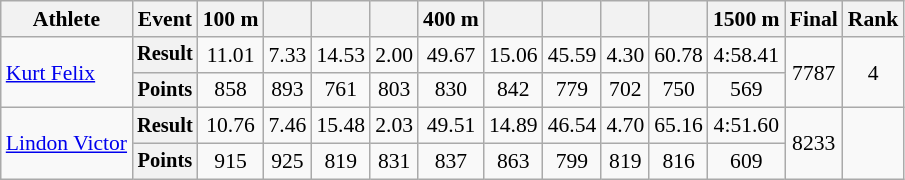<table class="wikitable" style="font-size:90%; text-align:center">
<tr>
<th>Athlete</th>
<th>Event</th>
<th>100 m</th>
<th></th>
<th></th>
<th></th>
<th>400 m</th>
<th></th>
<th></th>
<th></th>
<th></th>
<th>1500 m</th>
<th>Final</th>
<th>Rank</th>
</tr>
<tr>
<td align=left rowspan=2><a href='#'>Kurt Felix</a></td>
<th style="font-size:95%">Result</th>
<td>11.01</td>
<td>7.33</td>
<td>14.53</td>
<td>2.00</td>
<td>49.67</td>
<td>15.06</td>
<td>45.59</td>
<td>4.30</td>
<td>60.78</td>
<td>4:58.41</td>
<td rowspan=2>7787</td>
<td rowspan=2>4</td>
</tr>
<tr>
<th style="font-size:95%">Points</th>
<td>858</td>
<td>893</td>
<td>761</td>
<td>803</td>
<td>830</td>
<td>842</td>
<td>779</td>
<td>702</td>
<td>750</td>
<td>569</td>
</tr>
<tr>
<td align=left rowspan=2><a href='#'>Lindon Victor</a></td>
<th style="font-size:95%">Result</th>
<td>10.76</td>
<td>7.46</td>
<td>15.48</td>
<td>2.03</td>
<td>49.51</td>
<td>14.89</td>
<td>46.54</td>
<td>4.70</td>
<td>65.16</td>
<td>4:51.60</td>
<td rowspan=2>8233</td>
<td rowspan=2></td>
</tr>
<tr>
<th style="font-size:95%">Points</th>
<td>915</td>
<td>925</td>
<td>819</td>
<td>831</td>
<td>837</td>
<td>863</td>
<td>799</td>
<td>819</td>
<td>816</td>
<td>609</td>
</tr>
</table>
